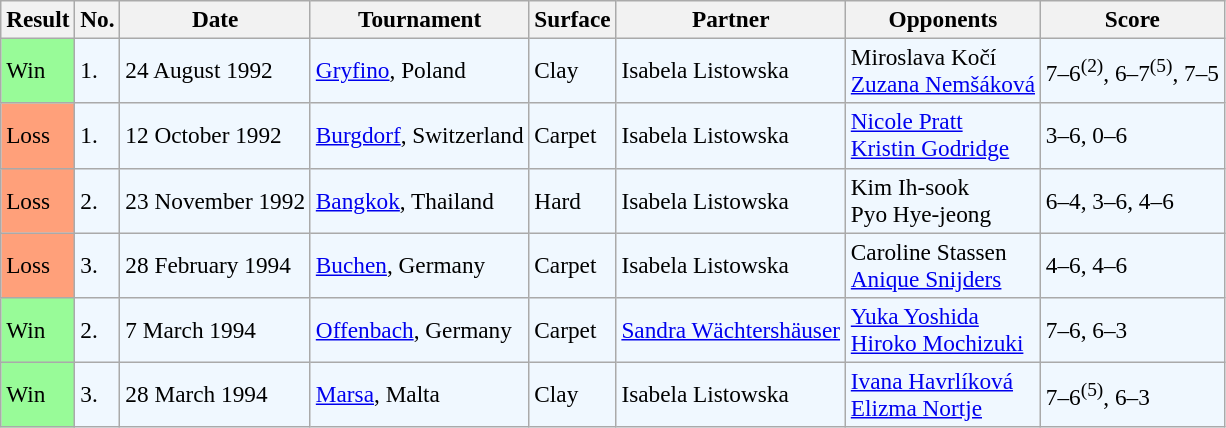<table class="sortable wikitable" style=font-size:97%>
<tr>
<th>Result</th>
<th>No.</th>
<th>Date</th>
<th>Tournament</th>
<th>Surface</th>
<th>Partner</th>
<th>Opponents</th>
<th class="unsortable">Score</th>
</tr>
<tr style="background:#f0f8ff;">
<td style="background:#98fb98;">Win</td>
<td>1.</td>
<td>24 August 1992</td>
<td><a href='#'>Gryfino</a>, Poland</td>
<td>Clay</td>
<td> Isabela Listowska</td>
<td> Miroslava Kočí <br>  <a href='#'>Zuzana Nemšáková</a></td>
<td>7–6<sup>(2)</sup>, 6–7<sup>(5)</sup>, 7–5</td>
</tr>
<tr style="background:#f0f8ff;">
<td style="background:#ffa07a;">Loss</td>
<td>1.</td>
<td>12 October 1992</td>
<td><a href='#'>Burgdorf</a>, Switzerland</td>
<td>Carpet</td>
<td> Isabela Listowska</td>
<td> <a href='#'>Nicole Pratt</a> <br>  <a href='#'>Kristin Godridge</a></td>
<td>3–6, 0–6</td>
</tr>
<tr style="background:#f0f8ff;">
<td style="background:#ffa07a;">Loss</td>
<td>2.</td>
<td>23 November 1992</td>
<td><a href='#'>Bangkok</a>, Thailand</td>
<td>Hard</td>
<td> Isabela Listowska</td>
<td> Kim Ih-sook <br>  Pyo Hye-jeong</td>
<td>6–4, 3–6, 4–6</td>
</tr>
<tr style="background:#f0f8ff;">
<td style="background:#ffa07a;">Loss</td>
<td>3.</td>
<td>28 February 1994</td>
<td><a href='#'>Buchen</a>, Germany</td>
<td>Carpet</td>
<td> Isabela Listowska</td>
<td> Caroline Stassen <br>  <a href='#'>Anique Snijders</a></td>
<td>4–6, 4–6</td>
</tr>
<tr style="background:#f0f8ff;">
<td style="background:#98fb98;">Win</td>
<td>2.</td>
<td>7 March 1994</td>
<td><a href='#'>Offenbach</a>, Germany</td>
<td>Carpet</td>
<td> <a href='#'>Sandra Wächtershäuser</a></td>
<td> <a href='#'>Yuka Yoshida</a> <br> <a href='#'>Hiroko Mochizuki</a></td>
<td>7–6, 6–3</td>
</tr>
<tr style="background:#f0f8ff;">
<td style="background:#98fb98;">Win</td>
<td>3.</td>
<td>28 March 1994</td>
<td><a href='#'>Marsa</a>, Malta</td>
<td>Clay</td>
<td> Isabela Listowska</td>
<td> <a href='#'>Ivana Havrlíková</a> <br>  <a href='#'>Elizma Nortje</a></td>
<td>7–6<sup>(5)</sup>, 6–3</td>
</tr>
</table>
